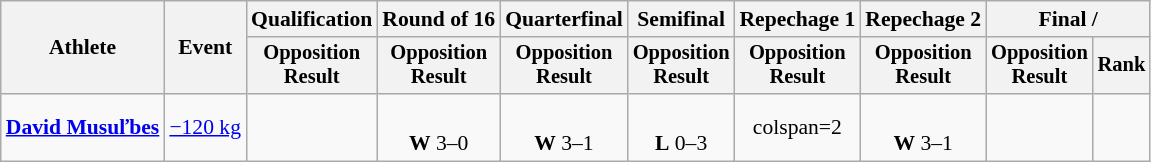<table class="wikitable" style="font-size:90%">
<tr>
<th rowspan="2">Athlete</th>
<th rowspan="2">Event</th>
<th>Qualification</th>
<th>Round of 16</th>
<th>Quarterfinal</th>
<th>Semifinal</th>
<th>Repechage 1</th>
<th>Repechage 2</th>
<th colspan=2>Final / </th>
</tr>
<tr style="font-size: 95%">
<th>Opposition<br>Result</th>
<th>Opposition<br>Result</th>
<th>Opposition<br>Result</th>
<th>Opposition<br>Result</th>
<th>Opposition<br>Result</th>
<th>Opposition<br>Result</th>
<th>Opposition<br>Result</th>
<th>Rank</th>
</tr>
<tr align=center>
<td align=left><strong><a href='#'>David Musuľbes</a></strong></td>
<td align=left><a href='#'>−120 kg</a></td>
<td></td>
<td><br><strong>W</strong> 3–0 <sup></sup></td>
<td><br><strong>W</strong> 3–1 <sup></sup></td>
<td><br><strong>L</strong> 0–3 <sup></sup></td>
<td>colspan=2 </td>
<td><br><strong>W</strong> 3–1 <sup></sup></td>
<td></td>
</tr>
</table>
